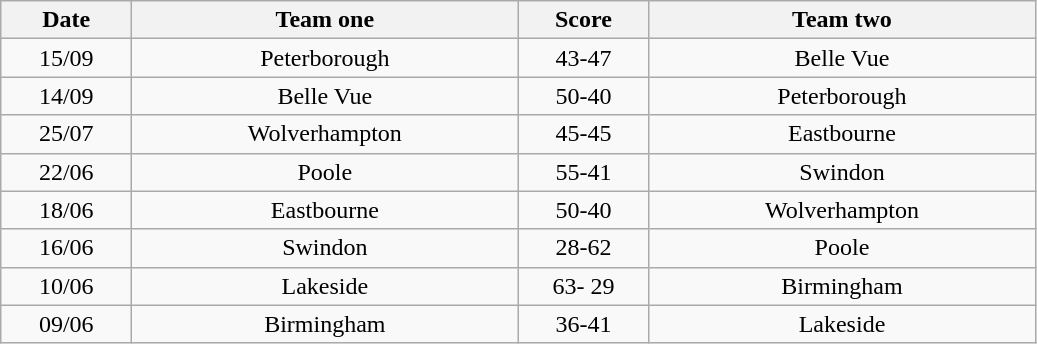<table class="wikitable" style="text-align: center">
<tr>
<th width=80>Date</th>
<th width=250>Team one</th>
<th width=80>Score</th>
<th width=250>Team two</th>
</tr>
<tr>
<td>15/09</td>
<td>Peterborough</td>
<td>43-47</td>
<td>Belle Vue</td>
</tr>
<tr>
<td>14/09</td>
<td>Belle Vue</td>
<td>50-40</td>
<td>Peterborough</td>
</tr>
<tr>
<td>25/07</td>
<td>Wolverhampton</td>
<td>45-45</td>
<td>Eastbourne</td>
</tr>
<tr>
<td>22/06</td>
<td>Poole</td>
<td>55-41</td>
<td>Swindon</td>
</tr>
<tr>
<td>18/06</td>
<td>Eastbourne</td>
<td>50-40</td>
<td>Wolverhampton</td>
</tr>
<tr>
<td>16/06</td>
<td>Swindon</td>
<td>28-62</td>
<td>Poole</td>
</tr>
<tr>
<td>10/06</td>
<td>Lakeside</td>
<td>63-	29</td>
<td>Birmingham</td>
</tr>
<tr>
<td>09/06</td>
<td>Birmingham</td>
<td>36-41</td>
<td>Lakeside</td>
</tr>
</table>
